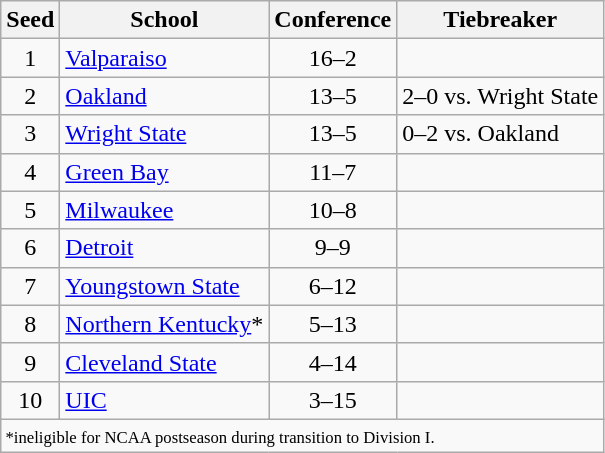<table class="wikitable" style="white-space:nowrap;">
<tr>
<th>Seed</th>
<th>School</th>
<th>Conference</th>
<th>Tiebreaker</th>
</tr>
<tr>
<td align=center>1</td>
<td><a href='#'>Valparaiso</a></td>
<td align=center>16–2</td>
<td></td>
</tr>
<tr>
<td align=center>2</td>
<td><a href='#'>Oakland</a></td>
<td align=center>13–5</td>
<td>2–0 vs. Wright State</td>
</tr>
<tr>
<td align=center>3</td>
<td><a href='#'>Wright State</a></td>
<td align=center>13–5</td>
<td>0–2 vs. Oakland</td>
</tr>
<tr>
<td align=center>4</td>
<td><a href='#'>Green Bay</a></td>
<td align=center>11–7</td>
<td></td>
</tr>
<tr>
<td align=center>5</td>
<td><a href='#'>Milwaukee</a></td>
<td align=center>10–8</td>
<td></td>
</tr>
<tr>
<td align=center>6</td>
<td><a href='#'>Detroit</a></td>
<td align=center>9–9</td>
<td></td>
</tr>
<tr>
<td align=center>7</td>
<td><a href='#'>Youngstown State</a></td>
<td align=center>6–12</td>
<td></td>
</tr>
<tr>
<td align=center>8</td>
<td><a href='#'>Northern Kentucky</a>*</td>
<td align=center>5–13</td>
<td></td>
</tr>
<tr>
<td align=center>9</td>
<td><a href='#'>Cleveland State</a></td>
<td align=center>4–14</td>
<td></td>
</tr>
<tr>
<td align=center>10</td>
<td><a href='#'>UIC</a></td>
<td align=center>3–15</td>
<td></td>
</tr>
<tr>
<td colspan=99 style="text-align:left;font-size:smaller"><small>*ineligible for NCAA postseason during transition to Division I.</small></td>
</tr>
</table>
